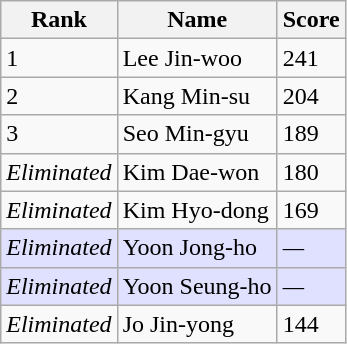<table class="wikitable mw-collapsible">
<tr>
<th>Rank</th>
<th>Name</th>
<th>Score</th>
</tr>
<tr>
<td>1</td>
<td>Lee Jin-woo</td>
<td>241</td>
</tr>
<tr>
<td>2</td>
<td>Kang Min-su</td>
<td>204</td>
</tr>
<tr>
<td>3</td>
<td>Seo Min-gyu</td>
<td>189</td>
</tr>
<tr>
<td><em>Eliminated</em></td>
<td>Kim Dae-won</td>
<td>180</td>
</tr>
<tr>
<td><em>Eliminated</em></td>
<td>Kim Hyo-dong</td>
<td>169</td>
</tr>
<tr>
<td style="background:#E0E0FF"><em>Eliminated</em></td>
<td style="background:#E0E0FF">Yoon Jong-ho</td>
<td style="background:#E0E0FF"><em>—</em></td>
</tr>
<tr>
<td style="background:#E0E0FF"><em>Eliminated</em></td>
<td style="background:#E0E0FF">Yoon Seung-ho</td>
<td style="background:#E0E0FF"><em>—</em></td>
</tr>
<tr>
<td><em>Eliminated</em></td>
<td>Jo Jin-yong</td>
<td>144</td>
</tr>
</table>
